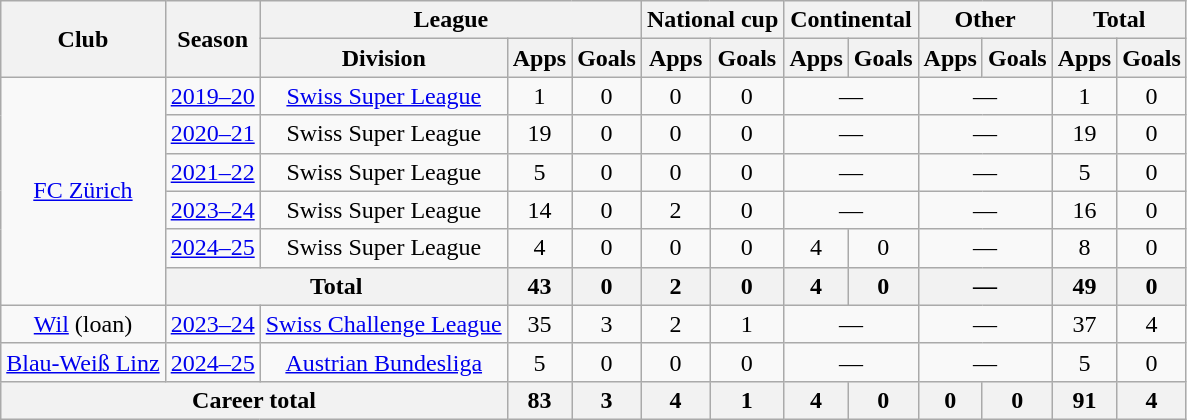<table class="wikitable" style="text-align: center;">
<tr>
<th rowspan="2">Club</th>
<th rowspan="2">Season</th>
<th colspan="3">League</th>
<th colspan="2">National cup</th>
<th colspan="2">Continental</th>
<th colspan="2">Other</th>
<th colspan="2">Total</th>
</tr>
<tr>
<th>Division</th>
<th>Apps</th>
<th>Goals</th>
<th>Apps</th>
<th>Goals</th>
<th>Apps</th>
<th>Goals</th>
<th>Apps</th>
<th>Goals</th>
<th>Apps</th>
<th>Goals</th>
</tr>
<tr>
<td rowspan="6"><a href='#'>FC Zürich</a></td>
<td><a href='#'>2019–20</a></td>
<td><a href='#'>Swiss Super League</a></td>
<td>1</td>
<td>0</td>
<td>0</td>
<td>0</td>
<td colspan="2">—</td>
<td colspan="2">—</td>
<td>1</td>
<td>0</td>
</tr>
<tr>
<td><a href='#'>2020–21</a></td>
<td>Swiss Super League</td>
<td>19</td>
<td>0</td>
<td>0</td>
<td>0</td>
<td colspan="2">—</td>
<td colspan="2">—</td>
<td>19</td>
<td>0</td>
</tr>
<tr>
<td><a href='#'>2021–22</a></td>
<td>Swiss Super League</td>
<td>5</td>
<td>0</td>
<td>0</td>
<td>0</td>
<td colspan="2">—</td>
<td colspan="2">—</td>
<td>5</td>
<td>0</td>
</tr>
<tr>
<td><a href='#'>2023–24</a></td>
<td>Swiss Super League</td>
<td>14</td>
<td>0</td>
<td>2</td>
<td>0</td>
<td colspan="2">—</td>
<td colspan="2">—</td>
<td>16</td>
<td>0</td>
</tr>
<tr>
<td><a href='#'>2024–25</a></td>
<td>Swiss Super League</td>
<td>4</td>
<td>0</td>
<td>0</td>
<td>0</td>
<td>4</td>
<td>0</td>
<td colspan="2">—</td>
<td>8</td>
<td>0</td>
</tr>
<tr>
<th colspan="2">Total</th>
<th>43</th>
<th>0</th>
<th>2</th>
<th>0</th>
<th>4</th>
<th>0</th>
<th colspan="2">—</th>
<th>49</th>
<th>0</th>
</tr>
<tr>
<td><a href='#'>Wil</a> (loan)</td>
<td><a href='#'>2023–24</a></td>
<td><a href='#'>Swiss Challenge League</a></td>
<td>35</td>
<td>3</td>
<td>2</td>
<td>1</td>
<td colspan="2">—</td>
<td colspan="2">—</td>
<td>37</td>
<td>4</td>
</tr>
<tr>
<td><a href='#'>Blau-Weiß Linz</a></td>
<td><a href='#'>2024–25</a></td>
<td><a href='#'>Austrian Bundesliga</a></td>
<td>5</td>
<td>0</td>
<td>0</td>
<td>0</td>
<td colspan="2">—</td>
<td colspan="2">—</td>
<td>5</td>
<td>0</td>
</tr>
<tr>
<th colspan="3">Career total</th>
<th>83</th>
<th>3</th>
<th>4</th>
<th>1</th>
<th>4</th>
<th>0</th>
<th>0</th>
<th>0</th>
<th>91</th>
<th>4</th>
</tr>
</table>
